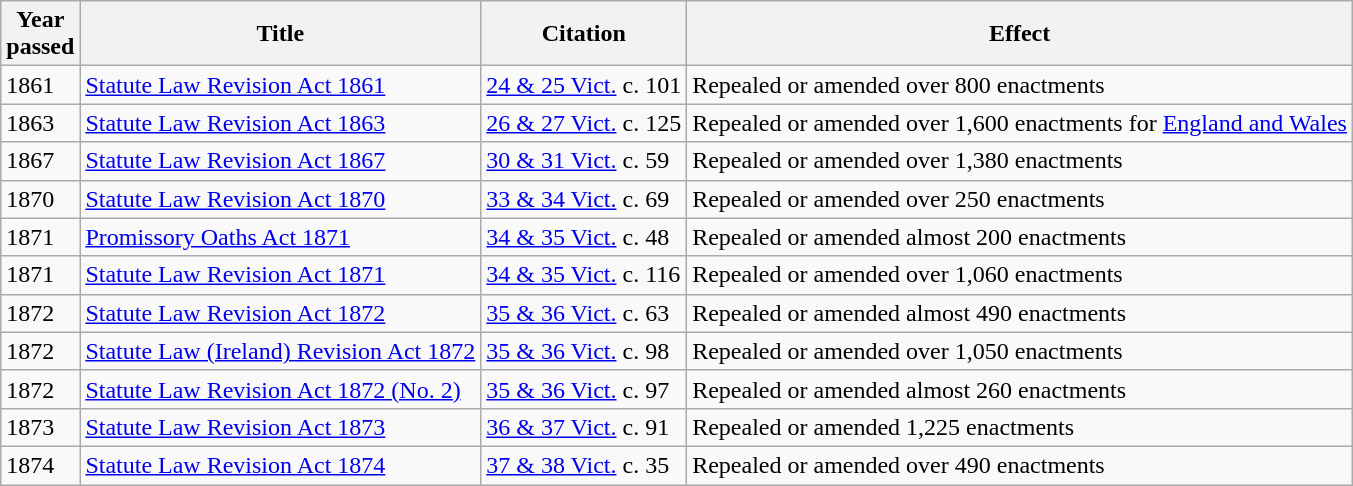<table class="wikitable">
<tr>
<th>Year<br>passed</th>
<th>Title</th>
<th>Citation</th>
<th>Effect</th>
</tr>
<tr>
<td>1861</td>
<td><a href='#'>Statute Law Revision Act 1861</a></td>
<td><a href='#'>24 & 25 Vict.</a> c. 101</td>
<td>Repealed or amended over 800 enactments</td>
</tr>
<tr>
<td>1863</td>
<td><a href='#'>Statute Law Revision Act 1863</a></td>
<td><a href='#'>26 & 27 Vict.</a> c. 125</td>
<td>Repealed or amended over 1,600 enactments for <a href='#'>England and Wales</a></td>
</tr>
<tr>
<td>1867</td>
<td><a href='#'>Statute Law Revision Act 1867</a></td>
<td><a href='#'>30 & 31 Vict.</a> c. 59</td>
<td>Repealed or amended over 1,380 enactments</td>
</tr>
<tr>
<td>1870</td>
<td><a href='#'>Statute Law Revision Act 1870</a></td>
<td><a href='#'>33 & 34 Vict.</a> c. 69</td>
<td>Repealed or amended over 250 enactments</td>
</tr>
<tr>
<td>1871</td>
<td><a href='#'>Promissory Oaths Act 1871</a></td>
<td><a href='#'>34 & 35 Vict.</a> c. 48</td>
<td>Repealed or amended almost 200 enactments</td>
</tr>
<tr>
<td>1871</td>
<td><a href='#'>Statute Law Revision Act 1871</a></td>
<td><a href='#'>34 & 35 Vict.</a> c. 116</td>
<td>Repealed or amended over 1,060 enactments</td>
</tr>
<tr>
<td>1872</td>
<td><a href='#'>Statute Law Revision Act 1872</a></td>
<td><a href='#'>35 & 36 Vict.</a> c. 63</td>
<td>Repealed or amended almost 490 enactments</td>
</tr>
<tr>
<td>1872</td>
<td><a href='#'>Statute Law (Ireland) Revision Act 1872</a></td>
<td><a href='#'>35 & 36 Vict.</a> c. 98</td>
<td>Repealed or amended over 1,050 enactments</td>
</tr>
<tr>
<td>1872</td>
<td><a href='#'>Statute Law Revision Act 1872 (No. 2)</a></td>
<td><a href='#'>35 & 36 Vict.</a> c. 97</td>
<td>Repealed or amended almost 260 enactments</td>
</tr>
<tr>
<td>1873</td>
<td><a href='#'>Statute Law Revision Act 1873</a></td>
<td><a href='#'>36 & 37 Vict.</a> c. 91</td>
<td>Repealed or amended 1,225 enactments</td>
</tr>
<tr>
<td>1874</td>
<td><a href='#'>Statute Law Revision Act 1874</a></td>
<td><a href='#'>37 & 38 Vict.</a> c. 35</td>
<td>Repealed or amended over 490 enactments</td>
</tr>
</table>
